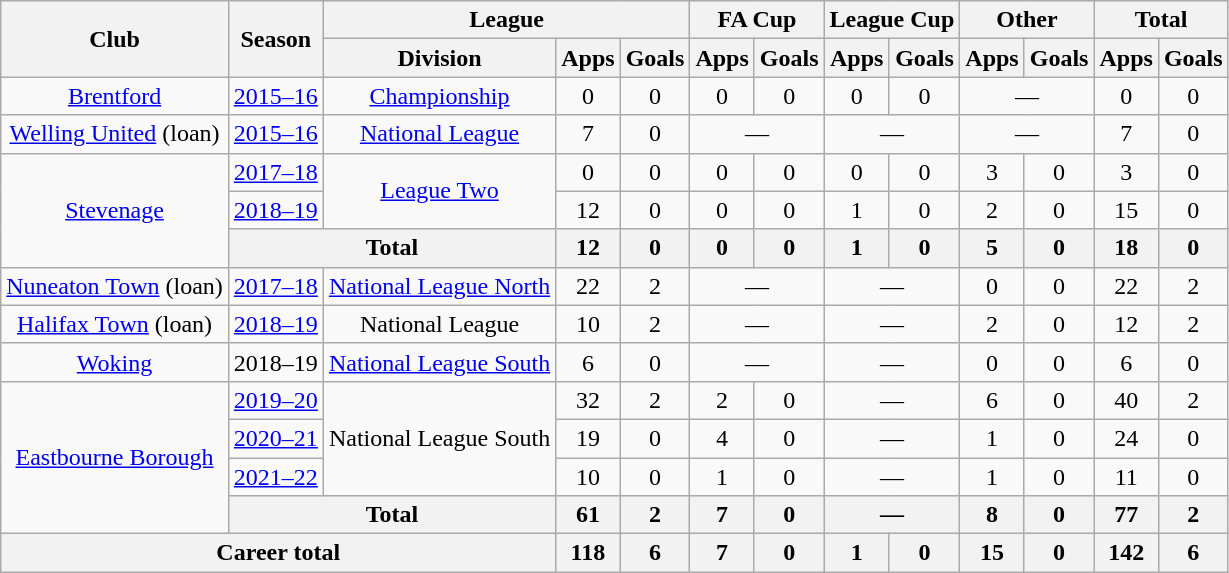<table class="wikitable" style="text-align: center">
<tr>
<th rowspan="2">Club</th>
<th rowspan="2">Season</th>
<th colspan="3">League</th>
<th colspan="2">FA Cup</th>
<th colspan="2">League Cup</th>
<th colspan="2">Other</th>
<th colspan="2">Total</th>
</tr>
<tr>
<th>Division</th>
<th>Apps</th>
<th>Goals</th>
<th>Apps</th>
<th>Goals</th>
<th>Apps</th>
<th>Goals</th>
<th>Apps</th>
<th>Goals</th>
<th>Apps</th>
<th>Goals</th>
</tr>
<tr>
<td><a href='#'>Brentford</a></td>
<td><a href='#'>2015–16</a></td>
<td><a href='#'>Championship</a></td>
<td>0</td>
<td>0</td>
<td>0</td>
<td>0</td>
<td>0</td>
<td>0</td>
<td colspan="2">—</td>
<td>0</td>
<td>0</td>
</tr>
<tr>
<td><a href='#'>Welling United</a> (loan)</td>
<td><a href='#'>2015–16</a></td>
<td><a href='#'>National League</a></td>
<td>7</td>
<td>0</td>
<td colspan="2">—</td>
<td colspan="2">—</td>
<td colspan="2">—</td>
<td>7</td>
<td>0</td>
</tr>
<tr>
<td rowspan="3"><a href='#'>Stevenage</a></td>
<td><a href='#'>2017–18</a></td>
<td rowspan="2"><a href='#'>League Two</a></td>
<td>0</td>
<td>0</td>
<td>0</td>
<td>0</td>
<td>0</td>
<td>0</td>
<td>3</td>
<td>0</td>
<td>3</td>
<td>0</td>
</tr>
<tr>
<td><a href='#'>2018–19</a></td>
<td>12</td>
<td>0</td>
<td>0</td>
<td>0</td>
<td>1</td>
<td>0</td>
<td>2</td>
<td>0</td>
<td>15</td>
<td>0</td>
</tr>
<tr>
<th colspan="2">Total</th>
<th>12</th>
<th>0</th>
<th>0</th>
<th>0</th>
<th>1</th>
<th>0</th>
<th>5</th>
<th>0</th>
<th>18</th>
<th>0</th>
</tr>
<tr>
<td><a href='#'>Nuneaton Town</a> (loan)</td>
<td><a href='#'>2017–18</a></td>
<td><a href='#'>National League North</a></td>
<td>22</td>
<td>2</td>
<td colspan="2">—</td>
<td colspan="2">—</td>
<td>0</td>
<td>0</td>
<td>22</td>
<td>2</td>
</tr>
<tr>
<td><a href='#'>Halifax Town</a> (loan)</td>
<td><a href='#'>2018–19</a></td>
<td>National League</td>
<td>10</td>
<td>2</td>
<td colspan="2">—</td>
<td colspan="2">—</td>
<td>2</td>
<td>0</td>
<td>12</td>
<td>2</td>
</tr>
<tr>
<td><a href='#'>Woking</a></td>
<td>2018–19</td>
<td><a href='#'>National League South</a></td>
<td>6</td>
<td>0</td>
<td colspan="2">—</td>
<td colspan="2">—</td>
<td>0</td>
<td>0</td>
<td>6</td>
<td>0</td>
</tr>
<tr>
<td rowspan="4"><a href='#'>Eastbourne Borough</a></td>
<td><a href='#'>2019–20</a></td>
<td rowspan="3">National League South</td>
<td>32</td>
<td>2</td>
<td>2</td>
<td>0</td>
<td colspan="2">—</td>
<td>6</td>
<td>0</td>
<td>40</td>
<td>2</td>
</tr>
<tr>
<td><a href='#'>2020–21</a></td>
<td>19</td>
<td>0</td>
<td>4</td>
<td>0</td>
<td colspan="2">—</td>
<td>1</td>
<td>0</td>
<td>24</td>
<td>0</td>
</tr>
<tr>
<td><a href='#'>2021–22</a></td>
<td>10</td>
<td>0</td>
<td>1</td>
<td>0</td>
<td colspan="2">—</td>
<td>1</td>
<td>0</td>
<td>11</td>
<td>0</td>
</tr>
<tr>
<th colspan="2">Total</th>
<th>61</th>
<th>2</th>
<th>7</th>
<th>0</th>
<th colspan="2">—</th>
<th>8</th>
<th>0</th>
<th>77</th>
<th>2</th>
</tr>
<tr>
<th colspan="3">Career total</th>
<th>118</th>
<th>6</th>
<th>7</th>
<th>0</th>
<th>1</th>
<th>0</th>
<th>15</th>
<th>0</th>
<th>142</th>
<th>6</th>
</tr>
</table>
